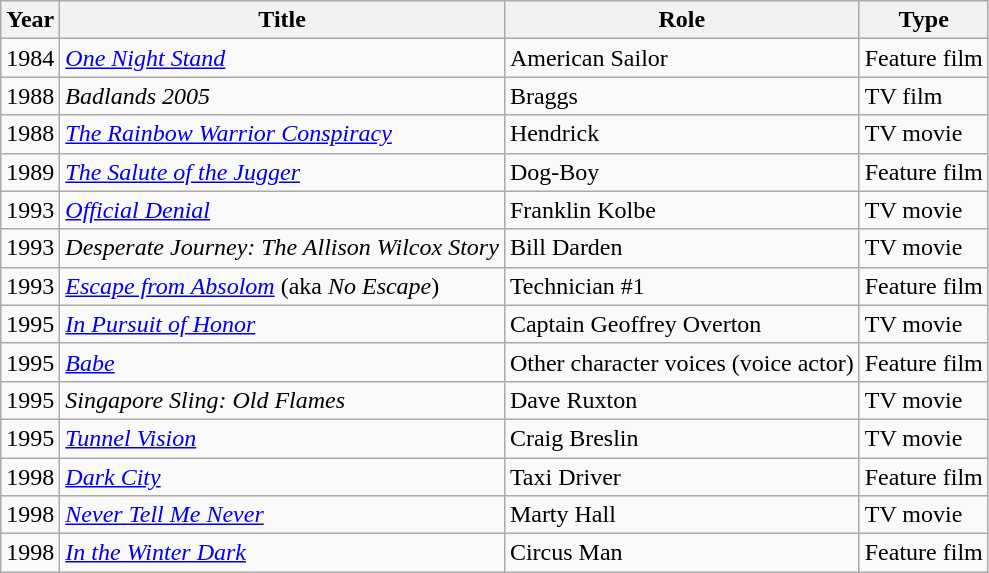<table class="wikitable">
<tr>
<th>Year</th>
<th>Title</th>
<th>Role</th>
<th>Type</th>
</tr>
<tr>
<td>1984</td>
<td><em><a href='#'>One Night Stand</a></em></td>
<td>American Sailor</td>
<td>Feature film</td>
</tr>
<tr>
<td>1988</td>
<td><em>Badlands 2005</em></td>
<td>Braggs</td>
<td>TV film</td>
</tr>
<tr>
<td>1988</td>
<td><em><a href='#'>The Rainbow Warrior Conspiracy</a></em></td>
<td>Hendrick</td>
<td>TV movie</td>
</tr>
<tr>
<td>1989</td>
<td><em><a href='#'>The Salute of the Jugger</a></em></td>
<td>Dog-Boy</td>
<td>Feature film</td>
</tr>
<tr>
<td>1993</td>
<td><em><a href='#'>Official Denial</a></em></td>
<td>Franklin Kolbe</td>
<td>TV movie</td>
</tr>
<tr>
<td>1993</td>
<td><em>Desperate Journey: The Allison Wilcox Story</em></td>
<td>Bill Darden</td>
<td>TV movie</td>
</tr>
<tr>
<td>1993</td>
<td><em><a href='#'>Escape from Absolom</a></em> (aka <em>No Escape</em>)</td>
<td>Technician #1</td>
<td>Feature film</td>
</tr>
<tr>
<td>1995</td>
<td><em><a href='#'>In Pursuit of Honor</a></em></td>
<td>Captain Geoffrey Overton</td>
<td>TV movie</td>
</tr>
<tr>
<td>1995</td>
<td><em><a href='#'>Babe</a></em></td>
<td>Other character voices (voice actor)</td>
<td>Feature film</td>
</tr>
<tr>
<td>1995</td>
<td><em>Singapore Sling: Old Flames</em></td>
<td>Dave Ruxton</td>
<td>TV movie</td>
</tr>
<tr>
<td>1995</td>
<td><em><a href='#'>Tunnel Vision</a></em></td>
<td>Craig Breslin</td>
<td>TV movie</td>
</tr>
<tr>
<td>1998</td>
<td><em><a href='#'>Dark City</a></em></td>
<td>Taxi Driver</td>
<td>Feature film</td>
</tr>
<tr>
<td>1998</td>
<td><em><a href='#'>Never Tell Me Never</a></em></td>
<td>Marty Hall</td>
<td>TV movie</td>
</tr>
<tr>
<td>1998</td>
<td><em><a href='#'>In the Winter Dark</a></em></td>
<td>Circus Man</td>
<td>Feature film</td>
</tr>
</table>
